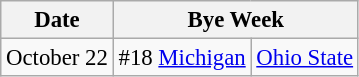<table class="wikitable" style="font-size:95%;">
<tr>
<th>Date</th>
<th colspan="2">Bye Week</th>
</tr>
<tr>
<td>October 22</td>
<td>#18 <a href='#'>Michigan</a></td>
<td><a href='#'>Ohio State</a></td>
</tr>
</table>
